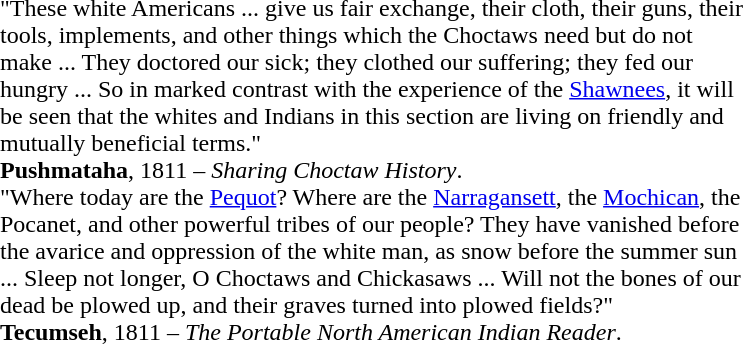<table class="toccolours" style="float: right; margin-left: 1em; background:pale grey; color:black; width:32em; max-width: 45%;" cellspacing="5">
<tr>
<td align="center"></td>
</tr>
<tr>
<td style="text-align: left;">"These white Americans ... give us fair exchange, their cloth, their guns, their tools, implements, and other things which the Choctaws need but do not make ... They doctored our sick; they clothed our suffering; they fed our hungry ... So in marked contrast with the experience of the <a href='#'>Shawnees</a>, it will be seen that the whites and Indians in this section are living on friendly and mutually beneficial terms." <br> <strong>Pushmataha</strong>, 1811 – <em>Sharing Choctaw History</em>. <br>"Where today are the <a href='#'>Pequot</a>? Where are the <a href='#'>Narragansett</a>, the <a href='#'>Mochican</a>, the Pocanet, and other powerful tribes of our people? They have vanished before the avarice and oppression of the white man, as snow before the summer sun ... Sleep not longer, O Choctaws and Chickasaws ... Will not the bones of our dead be plowed up, and their graves turned into plowed fields?" <br><strong>Tecumseh</strong>, 1811 – <em>The Portable North American Indian Reader</em>.</td>
</tr>
</table>
